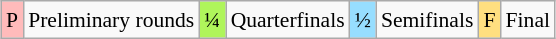<table class="wikitable" style="margin:0.5em auto; font-size:90%; line-height:1.25em;">
<tr>
<td bgcolor="#FFBBBB" align=center>P</td>
<td>Preliminary rounds</td>
<td bgcolor="#AFF55B" align=center>¼</td>
<td>Quarterfinals</td>
<td bgcolor="#97DEFF" align=center>½</td>
<td>Semifinals</td>
<td bgcolor="#FFDF80" align=center>F</td>
<td>Final</td>
</tr>
</table>
